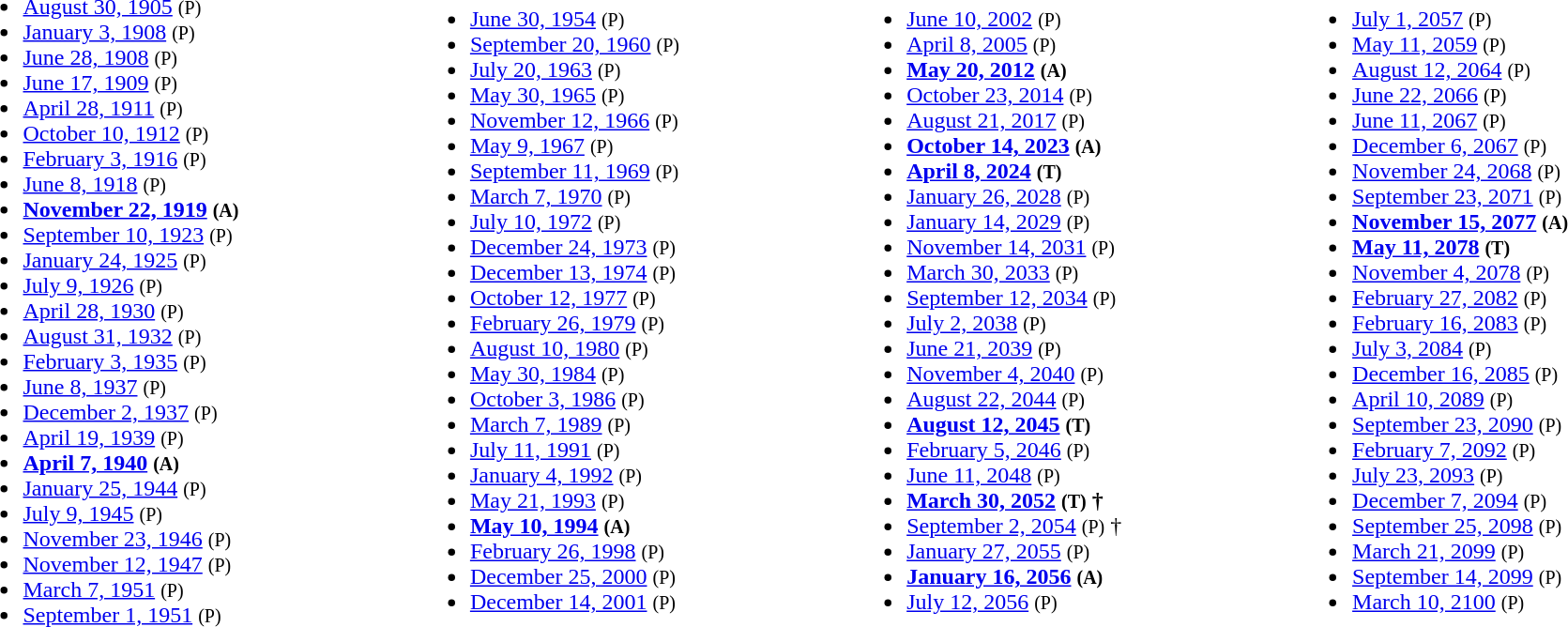<table style="width:100%;">
<tr>
<td><br><ul><li><a href='#'>August 30, 1905</a> <small>(P)</small></li><li><a href='#'>January 3, 1908</a> <small>(P)</small></li><li><a href='#'>June 28, 1908</a> <small>(P)</small></li><li><a href='#'>June 17, 1909</a> <small>(P)</small></li><li><a href='#'>April 28, 1911</a> <small>(P)</small></li><li><a href='#'>October 10, 1912</a> <small>(P)</small></li><li><a href='#'>February 3, 1916</a> <small>(P)</small></li><li><a href='#'>June 8, 1918</a> <small>(P)</small></li><li><strong><a href='#'>November 22, 1919</a> <small>(A)</small></strong></li><li><a href='#'>September 10, 1923</a> <small>(P)</small></li><li><a href='#'>January 24, 1925</a> <small>(P)</small></li><li><a href='#'>July 9, 1926</a> <small>(P)</small></li><li><a href='#'>April 28, 1930</a> <small>(P)</small></li><li><a href='#'>August 31, 1932</a> <small>(P)</small></li><li><a href='#'>February 3, 1935</a> <small>(P)</small></li><li><a href='#'>June 8, 1937</a> <small>(P)</small></li><li><a href='#'>December 2, 1937</a> <small>(P)</small></li><li><a href='#'>April 19, 1939</a> <small>(P)</small></li><li><strong><a href='#'>April 7, 1940</a> <small>(A)</small></strong></li><li><a href='#'>January 25, 1944</a> <small>(P)</small></li><li><a href='#'>July 9, 1945</a> <small>(P)</small></li><li><a href='#'>November 23, 1946</a> <small>(P)</small></li><li><a href='#'>November 12, 1947</a> <small>(P)</small></li><li><a href='#'>March 7, 1951</a> <small>(P)</small></li><li><a href='#'>September 1, 1951</a> <small>(P)</small></li></ul></td>
<td><br><ul><li><a href='#'>June 30, 1954</a> <small>(P)</small></li><li><a href='#'>September 20, 1960</a> <small>(P)</small></li><li><a href='#'>July 20, 1963</a> <small>(P)</small></li><li><a href='#'>May 30, 1965</a> <small>(P)</small></li><li><a href='#'>November 12, 1966</a> <small>(P)</small></li><li><a href='#'>May 9, 1967</a> <small>(P)</small></li><li><a href='#'>September 11, 1969</a> <small>(P)</small></li><li><a href='#'>March 7, 1970</a> <small>(P)</small></li><li><a href='#'>July 10, 1972</a> <small>(P)</small></li><li><a href='#'>December 24, 1973</a> <small>(P)</small></li><li><a href='#'>December 13, 1974</a> <small>(P)</small></li><li><a href='#'>October 12, 1977</a> <small>(P)</small></li><li><a href='#'>February 26, 1979</a> <small>(P)</small></li><li><a href='#'>August 10, 1980</a> <small>(P)</small></li><li><a href='#'>May 30, 1984</a> <small>(P)</small></li><li><a href='#'>October 3, 1986</a> <small>(P)</small></li><li><a href='#'>March 7, 1989</a> <small>(P)</small></li><li><a href='#'>July 11, 1991</a> <small>(P)</small></li><li><a href='#'>January 4, 1992</a> <small>(P)</small></li><li><a href='#'>May 21, 1993</a> <small>(P)</small></li><li><strong><a href='#'>May 10, 1994</a> <small>(A)</small></strong></li><li><a href='#'>February 26, 1998</a> <small>(P)</small></li><li><a href='#'>December 25, 2000</a> <small>(P)</small></li><li><a href='#'>December 14, 2001</a> <small>(P)</small></li></ul></td>
<td><br><ul><li><a href='#'>June 10, 2002</a> <small>(P)</small></li><li><a href='#'>April 8, 2005</a> <small>(P)</small></li><li><strong><a href='#'>May 20, 2012</a> <small>(A)</small></strong></li><li><a href='#'>October 23, 2014</a> <small>(P)</small></li><li><a href='#'>August 21, 2017</a> <small>(P)</small></li><li><strong><a href='#'>October 14, 2023</a> <small>(A)</small></strong></li><li><strong><a href='#'>April 8, 2024</a> <small>(T)</small></strong></li><li> <a href='#'>January 26, 2028</a> <small>(P)</small></li><li><a href='#'>January 14, 2029</a> <small>(P)</small></li><li><a href='#'>November 14, 2031</a> <small>(P)</small></li><li><a href='#'>March 30, 2033</a> <small>(P)</small></li><li><a href='#'>September 12, 2034</a> <small>(P)</small></li><li><a href='#'>July 2, 2038</a> <small>(P)</small></li><li><a href='#'>June 21, 2039</a> <small>(P)</small></li><li><a href='#'>November 4, 2040</a> <small>(P)</small></li><li><a href='#'>August 22, 2044</a> <small>(P)</small></li><li><strong><a href='#'>August 12, 2045</a> <small>(T)</small></strong></li><li><a href='#'>February 5, 2046</a> <small>(P)</small></li><li><a href='#'>June 11, 2048</a> <small>(P)</small></li><li><strong><a href='#'>March 30, 2052</a> <small>(T)</small> †</strong></li><li><a href='#'>September 2, 2054</a> <small>(P)</small> †</li><li><a href='#'>January 27, 2055</a> <small>(P)</small></li><li><strong><a href='#'>January 16, 2056</a> <small>(A)</small></strong></li><li><a href='#'>July 12, 2056</a> <small>(P)</small></li></ul></td>
<td><br><ul><li><a href='#'>July 1, 2057</a> <small>(P)</small></li><li><a href='#'>May 11, 2059</a> <small>(P)</small></li><li><a href='#'>August 12, 2064</a> <small>(P)</small></li><li><a href='#'>June 22, 2066</a> <small>(P)</small></li><li><a href='#'>June 11, 2067</a> <small>(P)</small></li><li><a href='#'>December 6, 2067</a> <small>(P)</small></li><li><a href='#'>November 24, 2068</a> <small>(P)</small></li><li><a href='#'>September 23, 2071</a> <small>(P)</small></li><li><strong><a href='#'>November 15, 2077</a> <small>(A)</small></strong></li><li><strong><a href='#'>May 11, 2078</a> <small>(T)</small></strong></li><li><a href='#'>November 4, 2078</a> <small>(P)</small></li><li><a href='#'>February 27, 2082</a> <small>(P)</small></li><li><a href='#'>February 16, 2083</a> <small>(P)</small></li><li><a href='#'>July 3, 2084</a> <small>(P)</small></li><li><a href='#'>December 16, 2085</a> <small>(P)</small></li><li><a href='#'>April 10, 2089</a> <small>(P)</small></li><li><a href='#'>September 23, 2090</a> <small>(P)</small></li><li><a href='#'>February 7, 2092</a> <small>(P)</small></li><li><a href='#'>July 23, 2093</a> <small>(P)</small></li><li><a href='#'>December 7, 2094</a> <small>(P)</small></li><li><a href='#'>September 25, 2098</a> <small>(P)</small></li><li><a href='#'>March 21, 2099</a> <small>(P)</small></li><li><a href='#'>September 14, 2099</a> <small>(P)</small></li><li><a href='#'>March 10, 2100</a> <small>(P)</small></li></ul></td>
</tr>
</table>
